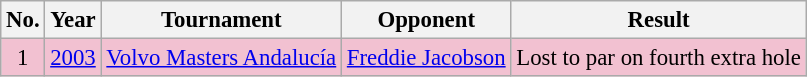<table class="wikitable" style="font-size:95%;">
<tr>
<th>No.</th>
<th>Year</th>
<th>Tournament</th>
<th>Opponent</th>
<th>Result</th>
</tr>
<tr style="background:#F2C1D1;">
<td align=center>1</td>
<td><a href='#'>2003</a></td>
<td><a href='#'>Volvo Masters Andalucía</a></td>
<td> <a href='#'>Freddie Jacobson</a></td>
<td>Lost to par on fourth extra hole</td>
</tr>
</table>
